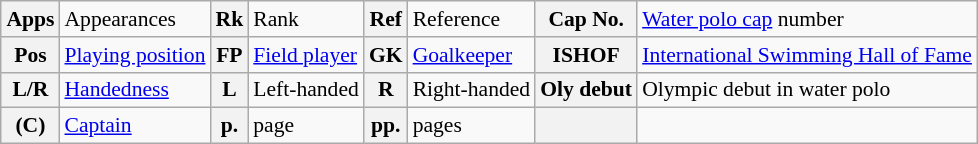<table class="wikitable" style="text-align: left; font-size: 90%; margin-left: 1em;">
<tr>
<th>Apps</th>
<td>Appearances</td>
<th>Rk</th>
<td>Rank</td>
<th>Ref</th>
<td>Reference</td>
<th>Cap No.</th>
<td><a href='#'>Water polo cap</a> number</td>
</tr>
<tr>
<th>Pos</th>
<td><a href='#'>Playing position</a></td>
<th>FP</th>
<td><a href='#'>Field player</a></td>
<th>GK</th>
<td><a href='#'>Goalkeeper</a></td>
<th>ISHOF</th>
<td><a href='#'>International Swimming Hall of Fame</a></td>
</tr>
<tr>
<th>L/R</th>
<td><a href='#'>Handedness</a></td>
<th>L</th>
<td>Left-handed</td>
<th>R</th>
<td>Right-handed</td>
<th>Oly debut</th>
<td>Olympic debut in water polo</td>
</tr>
<tr>
<th>(C)</th>
<td><a href='#'>Captain</a></td>
<th>p.</th>
<td>page</td>
<th>pp.</th>
<td>pages</td>
<th></th>
<td></td>
</tr>
</table>
